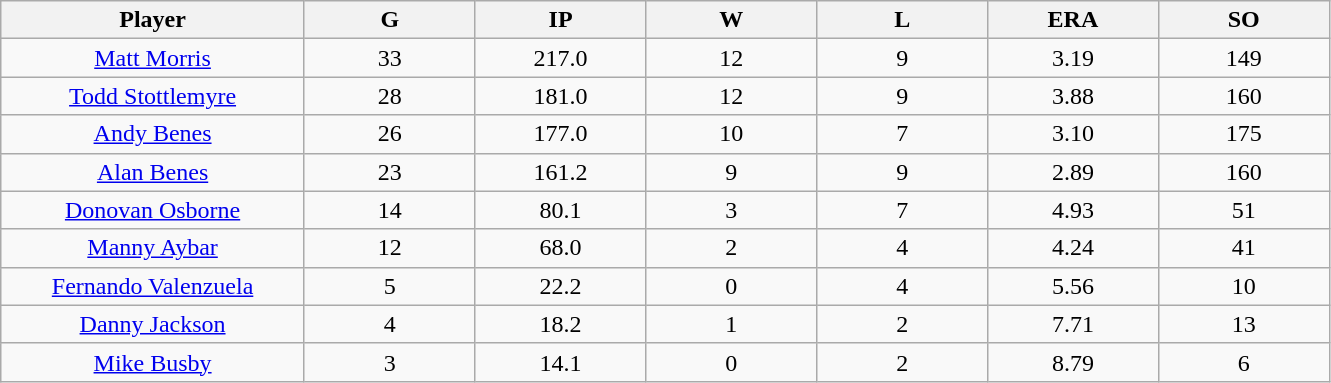<table class="wikitable sortable">
<tr>
<th bgcolor="#DDDDFF" width="16%">Player</th>
<th bgcolor="#DDDDFF" width="9%">G</th>
<th bgcolor="#DDDDFF" width="9%">IP</th>
<th bgcolor="#DDDDFF" width="9%">W</th>
<th bgcolor="#DDDDFF" width="9%">L</th>
<th bgcolor="#DDDDFF" width="9%">ERA</th>
<th bgcolor="#DDDDFF" width="9%">SO</th>
</tr>
<tr align=center>
<td><a href='#'>Matt Morris</a></td>
<td>33</td>
<td>217.0</td>
<td>12</td>
<td>9</td>
<td>3.19</td>
<td>149</td>
</tr>
<tr align=center>
<td><a href='#'>Todd Stottlemyre</a></td>
<td>28</td>
<td>181.0</td>
<td>12</td>
<td>9</td>
<td>3.88</td>
<td>160</td>
</tr>
<tr align=center>
<td><a href='#'>Andy Benes</a></td>
<td>26</td>
<td>177.0</td>
<td>10</td>
<td>7</td>
<td>3.10</td>
<td>175</td>
</tr>
<tr align=center>
<td><a href='#'>Alan Benes</a></td>
<td>23</td>
<td>161.2</td>
<td>9</td>
<td>9</td>
<td>2.89</td>
<td>160</td>
</tr>
<tr align=center>
<td><a href='#'>Donovan Osborne</a></td>
<td>14</td>
<td>80.1</td>
<td>3</td>
<td>7</td>
<td>4.93</td>
<td>51</td>
</tr>
<tr align=center>
<td><a href='#'>Manny Aybar</a></td>
<td>12</td>
<td>68.0</td>
<td>2</td>
<td>4</td>
<td>4.24</td>
<td>41</td>
</tr>
<tr align=center>
<td><a href='#'>Fernando Valenzuela</a></td>
<td>5</td>
<td>22.2</td>
<td>0</td>
<td>4</td>
<td>5.56</td>
<td>10</td>
</tr>
<tr align=center>
<td><a href='#'>Danny Jackson</a></td>
<td>4</td>
<td>18.2</td>
<td>1</td>
<td>2</td>
<td>7.71</td>
<td>13</td>
</tr>
<tr align=center>
<td><a href='#'>Mike Busby</a></td>
<td>3</td>
<td>14.1</td>
<td>0</td>
<td>2</td>
<td>8.79</td>
<td>6</td>
</tr>
</table>
